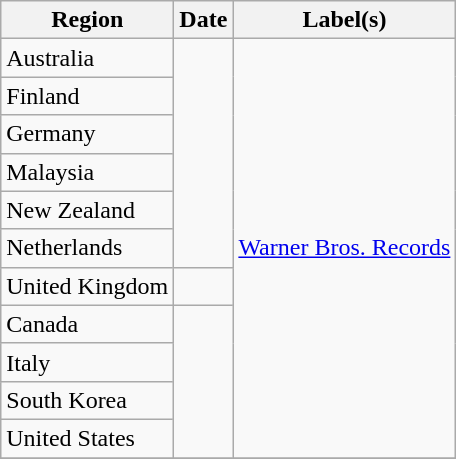<table class="wikitable sortable">
<tr>
<th>Region</th>
<th>Date</th>
<th>Label(s)</th>
</tr>
<tr>
<td>Australia</td>
<td rowspan="6"></td>
<td rowspan=11><a href='#'>Warner Bros. Records</a></td>
</tr>
<tr>
<td>Finland</td>
</tr>
<tr>
<td>Germany</td>
</tr>
<tr>
<td>Malaysia</td>
</tr>
<tr>
<td>New Zealand</td>
</tr>
<tr>
<td>Netherlands</td>
</tr>
<tr>
<td>United Kingdom</td>
<td></td>
</tr>
<tr>
<td>Canada</td>
<td rowspan="4"></td>
</tr>
<tr>
<td>Italy</td>
</tr>
<tr>
<td>South Korea</td>
</tr>
<tr>
<td>United States</td>
</tr>
<tr>
</tr>
</table>
